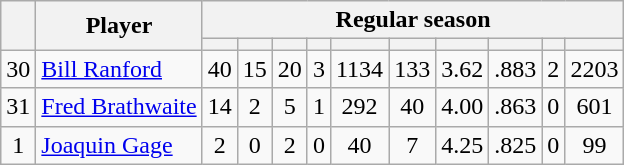<table class="wikitable plainrowheaders" style="text-align:center;">
<tr>
<th scope="col" rowspan="2"></th>
<th scope="col" rowspan="2">Player</th>
<th scope=colgroup colspan=10>Regular season</th>
</tr>
<tr>
<th scope="col"></th>
<th scope="col"></th>
<th scope="col"></th>
<th scope="col"></th>
<th scope="col"></th>
<th scope="col"></th>
<th scope="col"></th>
<th scope="col"></th>
<th scope="col"></th>
<th scope="col"></th>
</tr>
<tr>
<td scope="row">30</td>
<td align="left"><a href='#'>Bill Ranford</a></td>
<td>40</td>
<td>15</td>
<td>20</td>
<td>3</td>
<td>1134</td>
<td>133</td>
<td>3.62</td>
<td>.883</td>
<td>2</td>
<td>2203</td>
</tr>
<tr>
<td scope="row">31</td>
<td align="left"><a href='#'>Fred Brathwaite</a></td>
<td>14</td>
<td>2</td>
<td>5</td>
<td>1</td>
<td>292</td>
<td>40</td>
<td>4.00</td>
<td>.863</td>
<td>0</td>
<td>601</td>
</tr>
<tr>
<td scope="row">1</td>
<td align="left"><a href='#'>Joaquin Gage</a></td>
<td>2</td>
<td>0</td>
<td>2</td>
<td>0</td>
<td>40</td>
<td>7</td>
<td>4.25</td>
<td>.825</td>
<td>0</td>
<td>99</td>
</tr>
</table>
